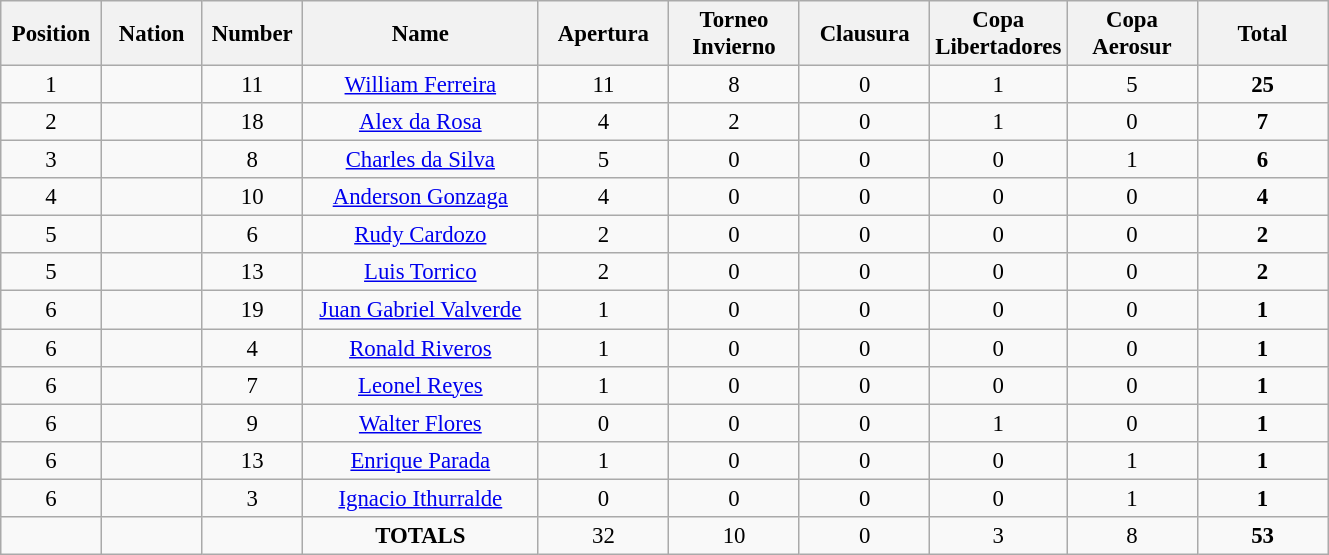<table class="wikitable" style="font-size: 95%; text-align: center;">
<tr>
<th width=60>Position</th>
<th width=60>Nation</th>
<th width=60>Number</th>
<th width=150>Name</th>
<th width=80>Apertura</th>
<th width=80>Torneo Invierno</th>
<th width=80>Clausura</th>
<th width=80>Copa Libertadores</th>
<th width=80>Copa Aerosur</th>
<th width=80>Total</th>
</tr>
<tr>
<td>1</td>
<td></td>
<td>11</td>
<td><a href='#'>William Ferreira</a></td>
<td>11</td>
<td>8</td>
<td>0</td>
<td>1</td>
<td>5</td>
<td><strong>25</strong></td>
</tr>
<tr>
<td>2</td>
<td></td>
<td>18</td>
<td><a href='#'>Alex da Rosa</a></td>
<td>4</td>
<td>2</td>
<td>0</td>
<td>1</td>
<td>0</td>
<td><strong>7</strong></td>
</tr>
<tr>
<td>3</td>
<td></td>
<td>8</td>
<td><a href='#'>Charles da Silva</a></td>
<td>5</td>
<td>0</td>
<td>0</td>
<td>0</td>
<td>1</td>
<td><strong>6</strong></td>
</tr>
<tr>
<td>4</td>
<td></td>
<td>10</td>
<td><a href='#'>Anderson Gonzaga</a></td>
<td>4</td>
<td>0</td>
<td>0</td>
<td>0</td>
<td>0</td>
<td><strong>4</strong></td>
</tr>
<tr>
<td>5</td>
<td></td>
<td>6</td>
<td><a href='#'>Rudy Cardozo</a></td>
<td>2</td>
<td>0</td>
<td>0</td>
<td>0</td>
<td>0</td>
<td><strong>2</strong></td>
</tr>
<tr>
<td>5</td>
<td></td>
<td>13</td>
<td><a href='#'>Luis Torrico</a></td>
<td>2</td>
<td>0</td>
<td>0</td>
<td>0</td>
<td>0</td>
<td><strong>2</strong></td>
</tr>
<tr>
<td>6</td>
<td></td>
<td>19</td>
<td><a href='#'>Juan Gabriel Valverde</a></td>
<td>1</td>
<td>0</td>
<td>0</td>
<td>0</td>
<td>0</td>
<td><strong>1</strong></td>
</tr>
<tr>
<td>6</td>
<td></td>
<td>4</td>
<td><a href='#'>Ronald Riveros</a></td>
<td>1</td>
<td>0</td>
<td>0</td>
<td>0</td>
<td>0</td>
<td><strong>1</strong></td>
</tr>
<tr>
<td>6</td>
<td></td>
<td>7</td>
<td><a href='#'>Leonel Reyes</a></td>
<td>1</td>
<td>0</td>
<td>0</td>
<td>0</td>
<td>0</td>
<td><strong>1</strong></td>
</tr>
<tr>
<td>6</td>
<td></td>
<td>9</td>
<td><a href='#'>Walter Flores</a></td>
<td>0</td>
<td>0</td>
<td>0</td>
<td>1</td>
<td>0</td>
<td><strong>1</strong></td>
</tr>
<tr>
<td>6</td>
<td></td>
<td>13</td>
<td><a href='#'>Enrique Parada</a></td>
<td>1</td>
<td>0</td>
<td>0</td>
<td>0</td>
<td>1</td>
<td><strong>1</strong></td>
</tr>
<tr>
<td>6</td>
<td></td>
<td>3</td>
<td><a href='#'>Ignacio Ithurralde</a></td>
<td>0</td>
<td>0</td>
<td>0</td>
<td>0</td>
<td>1</td>
<td><strong>1</strong></td>
</tr>
<tr>
<td></td>
<td></td>
<td></td>
<td><strong>TOTALS</strong></td>
<td>32</td>
<td>10</td>
<td>0</td>
<td>3</td>
<td>8</td>
<td><strong>53</strong></td>
</tr>
</table>
